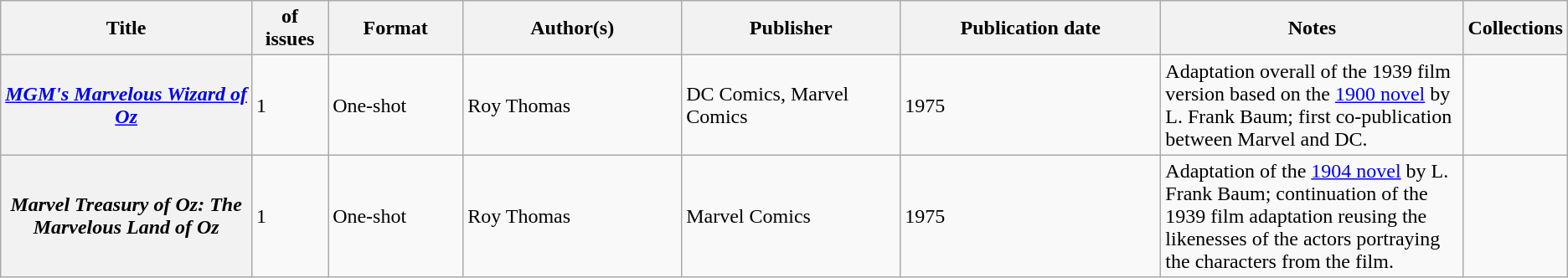<table class="wikitable">
<tr>
<th>Title</th>
<th style="width:40pt"> of issues</th>
<th style="width:75pt">Format</th>
<th style="width:125pt">Author(s)</th>
<th style="width:125pt">Publisher</th>
<th style="width:150pt">Publication date</th>
<th style="width:175pt">Notes</th>
<th>Collections</th>
</tr>
<tr>
<th><em><a href='#'>MGM's Marvelous Wizard of Oz</a></em></th>
<td>1</td>
<td>One-shot</td>
<td>Roy Thomas</td>
<td>DC Comics, Marvel Comics</td>
<td>1975</td>
<td>Adaptation overall of the 1939 film version based on the <a href='#'>1900 novel</a> by L. Frank Baum; first co-publication between Marvel and DC.</td>
<td></td>
</tr>
<tr>
<th><em>Marvel Treasury of Oz: The Marvelous Land of Oz</em></th>
<td>1</td>
<td>One-shot</td>
<td>Roy Thomas</td>
<td>Marvel Comics</td>
<td>1975</td>
<td>Adaptation of the <a href='#'>1904 novel</a> by L. Frank Baum; continuation of the 1939 film adaptation reusing the likenesses of the actors portraying the characters from the film.</td>
<td></td>
</tr>
</table>
